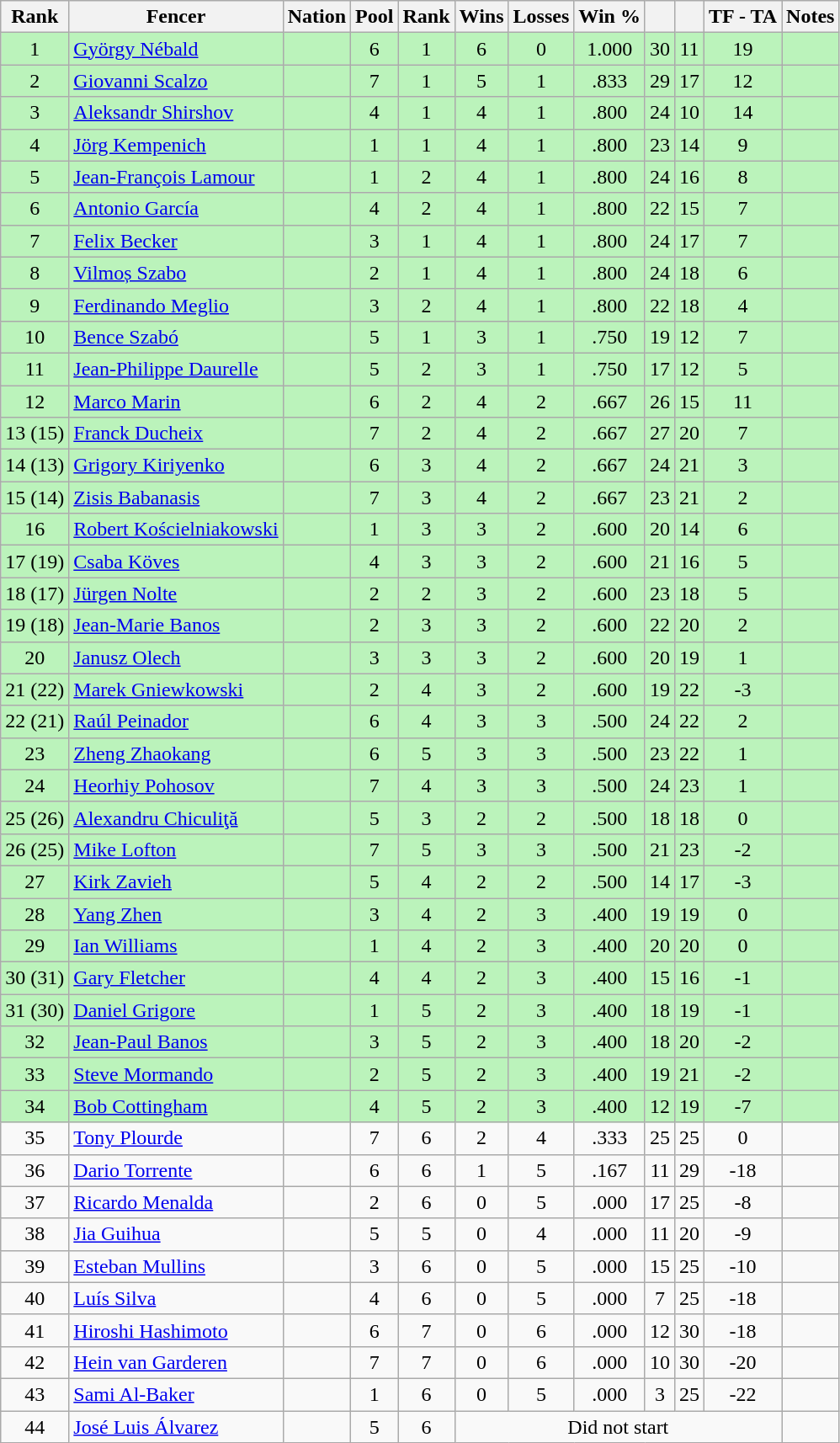<table class="wikitable sortable" style="text-align: center;">
<tr>
<th>Rank</th>
<th>Fencer</th>
<th>Nation</th>
<th>Pool</th>
<th>Rank</th>
<th>Wins</th>
<th>Losses</th>
<th>Win %</th>
<th></th>
<th></th>
<th>TF - TA</th>
<th>Notes</th>
</tr>
<tr bgcolor=bbf3bb>
<td>1</td>
<td align=left><a href='#'>György Nébald</a></td>
<td align=left></td>
<td>6</td>
<td>1</td>
<td>6</td>
<td>0</td>
<td>1.000</td>
<td>30</td>
<td>11</td>
<td>19</td>
<td></td>
</tr>
<tr bgcolor=bbf3bb>
<td>2</td>
<td align=left><a href='#'>Giovanni Scalzo</a></td>
<td align=left></td>
<td>7</td>
<td>1</td>
<td>5</td>
<td>1</td>
<td>.833</td>
<td>29</td>
<td>17</td>
<td>12</td>
<td></td>
</tr>
<tr bgcolor=bbf3bb>
<td>3</td>
<td align=left><a href='#'>Aleksandr Shirshov</a></td>
<td align=left></td>
<td>4</td>
<td>1</td>
<td>4</td>
<td>1</td>
<td>.800</td>
<td>24</td>
<td>10</td>
<td>14</td>
<td></td>
</tr>
<tr bgcolor=bbf3bb>
<td>4</td>
<td align=left><a href='#'>Jörg Kempenich</a></td>
<td align=left></td>
<td>1</td>
<td>1</td>
<td>4</td>
<td>1</td>
<td>.800</td>
<td>23</td>
<td>14</td>
<td>9</td>
<td></td>
</tr>
<tr bgcolor=bbf3bb>
<td>5</td>
<td align=left><a href='#'>Jean-François Lamour</a></td>
<td align=left></td>
<td>1</td>
<td>2</td>
<td>4</td>
<td>1</td>
<td>.800</td>
<td>24</td>
<td>16</td>
<td>8</td>
<td></td>
</tr>
<tr bgcolor=bbf3bb>
<td>6</td>
<td align=left><a href='#'>Antonio García</a></td>
<td align=left></td>
<td>4</td>
<td>2</td>
<td>4</td>
<td>1</td>
<td>.800</td>
<td>22</td>
<td>15</td>
<td>7</td>
<td></td>
</tr>
<tr bgcolor=bbf3bb>
<td>7</td>
<td align=left><a href='#'>Felix Becker</a></td>
<td align=left></td>
<td>3</td>
<td>1</td>
<td>4</td>
<td>1</td>
<td>.800</td>
<td>24</td>
<td>17</td>
<td>7</td>
<td></td>
</tr>
<tr bgcolor=bbf3bb>
<td>8</td>
<td align=left><a href='#'>Vilmoș Szabo</a></td>
<td align=left></td>
<td>2</td>
<td>1</td>
<td>4</td>
<td>1</td>
<td>.800</td>
<td>24</td>
<td>18</td>
<td>6</td>
<td></td>
</tr>
<tr bgcolor=bbf3bb>
<td>9</td>
<td align=left><a href='#'>Ferdinando Meglio</a></td>
<td align=left></td>
<td>3</td>
<td>2</td>
<td>4</td>
<td>1</td>
<td>.800</td>
<td>22</td>
<td>18</td>
<td>4</td>
<td></td>
</tr>
<tr bgcolor=bbf3bb>
<td>10</td>
<td align=left><a href='#'>Bence Szabó</a></td>
<td align=left></td>
<td>5</td>
<td>1</td>
<td>3</td>
<td>1</td>
<td>.750</td>
<td>19</td>
<td>12</td>
<td>7</td>
<td></td>
</tr>
<tr bgcolor=bbf3bb>
<td>11</td>
<td align=left><a href='#'>Jean-Philippe Daurelle</a></td>
<td align=left></td>
<td>5</td>
<td>2</td>
<td>3</td>
<td>1</td>
<td>.750</td>
<td>17</td>
<td>12</td>
<td>5</td>
<td></td>
</tr>
<tr bgcolor=bbf3bb>
<td>12</td>
<td align=left><a href='#'>Marco Marin</a></td>
<td align=left></td>
<td>6</td>
<td>2</td>
<td>4</td>
<td>2</td>
<td>.667</td>
<td>26</td>
<td>15</td>
<td>11</td>
<td></td>
</tr>
<tr bgcolor=bbf3bb>
<td>13 (15)</td>
<td align=left><a href='#'>Franck Ducheix</a></td>
<td align=left></td>
<td>7</td>
<td>2</td>
<td>4</td>
<td>2</td>
<td>.667</td>
<td>27</td>
<td>20</td>
<td>7</td>
<td></td>
</tr>
<tr bgcolor=bbf3bb>
<td>14 (13)</td>
<td align=left><a href='#'>Grigory Kiriyenko</a></td>
<td align=left></td>
<td>6</td>
<td>3</td>
<td>4</td>
<td>2</td>
<td>.667</td>
<td>24</td>
<td>21</td>
<td>3</td>
<td></td>
</tr>
<tr bgcolor=bbf3bb>
<td>15 (14)</td>
<td align=left><a href='#'>Zisis Babanasis</a></td>
<td align=left></td>
<td>7</td>
<td>3</td>
<td>4</td>
<td>2</td>
<td>.667</td>
<td>23</td>
<td>21</td>
<td>2</td>
<td></td>
</tr>
<tr bgcolor=bbf3bb>
<td>16</td>
<td align=left><a href='#'>Robert Kościelniakowski</a></td>
<td align=left></td>
<td>1</td>
<td>3</td>
<td>3</td>
<td>2</td>
<td>.600</td>
<td>20</td>
<td>14</td>
<td>6</td>
<td></td>
</tr>
<tr bgcolor=bbf3bb>
<td>17 (19)</td>
<td align=left><a href='#'>Csaba Köves</a></td>
<td align=left></td>
<td>4</td>
<td>3</td>
<td>3</td>
<td>2</td>
<td>.600</td>
<td>21</td>
<td>16</td>
<td>5</td>
<td></td>
</tr>
<tr bgcolor=bbf3bb>
<td>18 (17)</td>
<td align=left><a href='#'>Jürgen Nolte</a></td>
<td align=left></td>
<td>2</td>
<td>2</td>
<td>3</td>
<td>2</td>
<td>.600</td>
<td>23</td>
<td>18</td>
<td>5</td>
<td></td>
</tr>
<tr bgcolor=bbf3bb>
<td>19 (18)</td>
<td align=left><a href='#'>Jean-Marie Banos</a></td>
<td align=left></td>
<td>2</td>
<td>3</td>
<td>3</td>
<td>2</td>
<td>.600</td>
<td>22</td>
<td>20</td>
<td>2</td>
<td></td>
</tr>
<tr bgcolor=bbf3bb>
<td>20</td>
<td align=left><a href='#'>Janusz Olech</a></td>
<td align=left></td>
<td>3</td>
<td>3</td>
<td>3</td>
<td>2</td>
<td>.600</td>
<td>20</td>
<td>19</td>
<td>1</td>
<td></td>
</tr>
<tr bgcolor=bbf3bb>
<td>21 (22)</td>
<td align=left><a href='#'>Marek Gniewkowski</a></td>
<td align=left></td>
<td>2</td>
<td>4</td>
<td>3</td>
<td>2</td>
<td>.600</td>
<td>19</td>
<td>22</td>
<td>-3</td>
<td></td>
</tr>
<tr bgcolor=bbf3bb>
<td>22 (21)</td>
<td align=left><a href='#'>Raúl Peinador</a></td>
<td align=left></td>
<td>6</td>
<td>4</td>
<td>3</td>
<td>3</td>
<td>.500</td>
<td>24</td>
<td>22</td>
<td>2</td>
<td></td>
</tr>
<tr bgcolor=bbf3bb>
<td>23</td>
<td align=left><a href='#'>Zheng Zhaokang</a></td>
<td align=left></td>
<td>6</td>
<td>5</td>
<td>3</td>
<td>3</td>
<td>.500</td>
<td>23</td>
<td>22</td>
<td>1</td>
<td></td>
</tr>
<tr bgcolor=bbf3bb>
<td>24</td>
<td align=left><a href='#'>Heorhiy Pohosov</a></td>
<td align=left></td>
<td>7</td>
<td>4</td>
<td>3</td>
<td>3</td>
<td>.500</td>
<td>24</td>
<td>23</td>
<td>1</td>
<td></td>
</tr>
<tr bgcolor=bbf3bb>
<td>25 (26)</td>
<td align=left><a href='#'>Alexandru Chiculiţă</a></td>
<td align=left></td>
<td>5</td>
<td>3</td>
<td>2</td>
<td>2</td>
<td>.500</td>
<td>18</td>
<td>18</td>
<td>0</td>
<td></td>
</tr>
<tr bgcolor=bbf3bb>
<td>26 (25)</td>
<td align=left><a href='#'>Mike Lofton</a></td>
<td align=left></td>
<td>7</td>
<td>5</td>
<td>3</td>
<td>3</td>
<td>.500</td>
<td>21</td>
<td>23</td>
<td>-2</td>
<td></td>
</tr>
<tr bgcolor=bbf3bb>
<td>27</td>
<td align=left><a href='#'>Kirk Zavieh</a></td>
<td align=left></td>
<td>5</td>
<td>4</td>
<td>2</td>
<td>2</td>
<td>.500</td>
<td>14</td>
<td>17</td>
<td>-3</td>
<td></td>
</tr>
<tr bgcolor=bbf3bb>
<td>28</td>
<td align=left><a href='#'>Yang Zhen</a></td>
<td align=left></td>
<td>3</td>
<td>4</td>
<td>2</td>
<td>3</td>
<td>.400</td>
<td>19</td>
<td>19</td>
<td>0</td>
<td></td>
</tr>
<tr bgcolor=bbf3bb>
<td>29</td>
<td align=left><a href='#'>Ian Williams</a></td>
<td align=left></td>
<td>1</td>
<td>4</td>
<td>2</td>
<td>3</td>
<td>.400</td>
<td>20</td>
<td>20</td>
<td>0</td>
<td></td>
</tr>
<tr bgcolor=bbf3bb>
<td>30 (31)</td>
<td align=left><a href='#'>Gary Fletcher</a></td>
<td align=left></td>
<td>4</td>
<td>4</td>
<td>2</td>
<td>3</td>
<td>.400</td>
<td>15</td>
<td>16</td>
<td>-1</td>
<td></td>
</tr>
<tr bgcolor=bbf3bb>
<td>31 (30)</td>
<td align=left><a href='#'>Daniel Grigore</a></td>
<td align=left></td>
<td>1</td>
<td>5</td>
<td>2</td>
<td>3</td>
<td>.400</td>
<td>18</td>
<td>19</td>
<td>-1</td>
<td></td>
</tr>
<tr bgcolor=bbf3bb>
<td>32</td>
<td align=left><a href='#'>Jean-Paul Banos</a></td>
<td align=left></td>
<td>3</td>
<td>5</td>
<td>2</td>
<td>3</td>
<td>.400</td>
<td>18</td>
<td>20</td>
<td>-2</td>
<td></td>
</tr>
<tr bgcolor=bbf3bb>
<td>33</td>
<td align=left><a href='#'>Steve Mormando</a></td>
<td align=left></td>
<td>2</td>
<td>5</td>
<td>2</td>
<td>3</td>
<td>.400</td>
<td>19</td>
<td>21</td>
<td>-2</td>
<td></td>
</tr>
<tr bgcolor=bbf3bb>
<td>34</td>
<td align=left><a href='#'>Bob Cottingham</a></td>
<td align=left></td>
<td>4</td>
<td>5</td>
<td>2</td>
<td>3</td>
<td>.400</td>
<td>12</td>
<td>19</td>
<td>-7</td>
<td></td>
</tr>
<tr>
<td>35</td>
<td align=left><a href='#'>Tony Plourde</a></td>
<td align=left></td>
<td>7</td>
<td>6</td>
<td>2</td>
<td>4</td>
<td>.333</td>
<td>25</td>
<td>25</td>
<td>0</td>
<td></td>
</tr>
<tr>
<td>36</td>
<td align=left><a href='#'>Dario Torrente</a></td>
<td align=left></td>
<td>6</td>
<td>6</td>
<td>1</td>
<td>5</td>
<td>.167</td>
<td>11</td>
<td>29</td>
<td>-18</td>
<td></td>
</tr>
<tr>
<td>37</td>
<td align=left><a href='#'>Ricardo Menalda</a></td>
<td align=left></td>
<td>2</td>
<td>6</td>
<td>0</td>
<td>5</td>
<td>.000</td>
<td>17</td>
<td>25</td>
<td>-8</td>
<td></td>
</tr>
<tr>
<td>38</td>
<td align=left><a href='#'>Jia Guihua</a></td>
<td align=left></td>
<td>5</td>
<td>5</td>
<td>0</td>
<td>4</td>
<td>.000</td>
<td>11</td>
<td>20</td>
<td>-9</td>
<td></td>
</tr>
<tr>
<td>39</td>
<td align=left><a href='#'>Esteban Mullins</a></td>
<td align=left></td>
<td>3</td>
<td>6</td>
<td>0</td>
<td>5</td>
<td>.000</td>
<td>15</td>
<td>25</td>
<td>-10</td>
<td></td>
</tr>
<tr>
<td>40</td>
<td align=left><a href='#'>Luís Silva</a></td>
<td align=left></td>
<td>4</td>
<td>6</td>
<td>0</td>
<td>5</td>
<td>.000</td>
<td>7</td>
<td>25</td>
<td>-18</td>
<td></td>
</tr>
<tr>
<td>41</td>
<td align=left><a href='#'>Hiroshi Hashimoto</a></td>
<td align=left></td>
<td>6</td>
<td>7</td>
<td>0</td>
<td>6</td>
<td>.000</td>
<td>12</td>
<td>30</td>
<td>-18</td>
<td></td>
</tr>
<tr>
<td>42</td>
<td align=left><a href='#'>Hein van Garderen</a></td>
<td align=left></td>
<td>7</td>
<td>7</td>
<td>0</td>
<td>6</td>
<td>.000</td>
<td>10</td>
<td>30</td>
<td>-20</td>
<td></td>
</tr>
<tr>
<td>43</td>
<td align=left><a href='#'>Sami Al-Baker</a></td>
<td align=left></td>
<td>1</td>
<td>6</td>
<td>0</td>
<td>5</td>
<td>.000</td>
<td>3</td>
<td>25</td>
<td>-22</td>
<td></td>
</tr>
<tr>
<td>44</td>
<td align=left><a href='#'>José Luis Álvarez</a></td>
<td align=left></td>
<td>5</td>
<td>6</td>
<td colspan=6>Did not start</td>
<td></td>
</tr>
</table>
